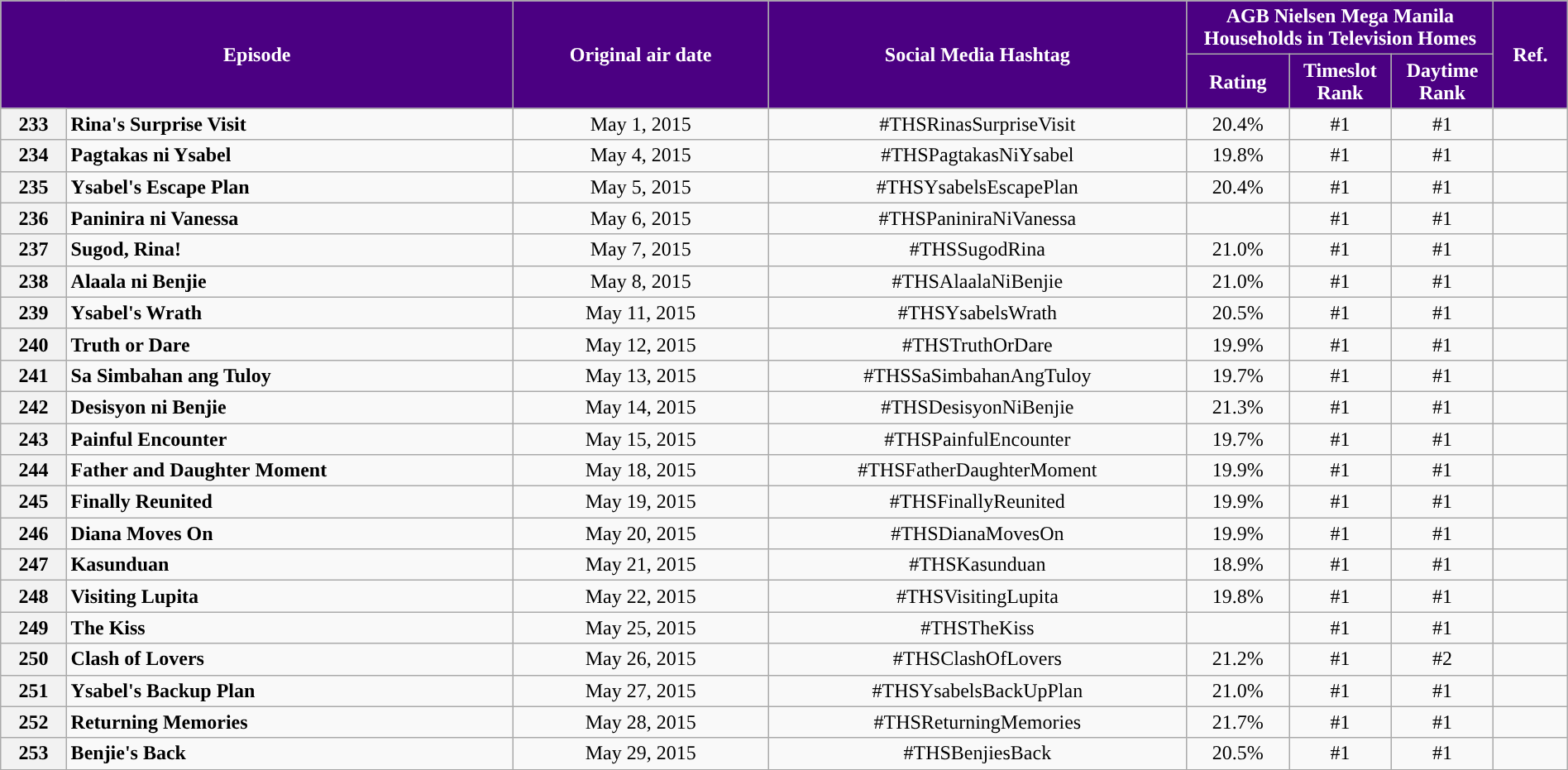<table class="wikitable" style="text-align:center; font-size:100%; line-height:18px;"  width="100%">
<tr>
<th colspan="2" rowspan="2" style="background-color:#4B0082; color:#ffffff;">Episode</th>
<th style="background:#4B0082; color:white" rowspan="2">Original air date</th>
<th style="background:#4B0082; color:white" rowspan="2">Social Media Hashtag</th>
<th style="background-color:#4B0082; color:#ffffff;" colspan="3">AGB Nielsen Mega Manila Households in Television Homes</th>
<th rowspan="2" style="background:#4B0082; color:white">Ref.</th>
</tr>
<tr style="text-align: center style=">
<th style="background-color:#4B0082; width:75px; color:#ffffff;">Rating</th>
<th style="background-color:#4B0082; width:75px; color:#ffffff;">Timeslot Rank</th>
<th style="background-color:#4B0082; width:75px; color:#ffffff;">Daytime Rank</th>
</tr>
<tr>
<th>233</th>
<td style="text-align: left;"><strong>Rina's Surprise Visit</strong></td>
<td>May 1, 2015</td>
<td>#THSRinasSurpriseVisit</td>
<td>20.4%</td>
<td>#1</td>
<td>#1</td>
<td></td>
</tr>
<tr>
<th>234</th>
<td style="text-align: left;"><strong>Pagtakas ni Ysabel</strong></td>
<td>May 4, 2015</td>
<td>#THSPagtakasNiYsabel</td>
<td>19.8%</td>
<td>#1</td>
<td>#1</td>
<td></td>
</tr>
<tr>
<th>235</th>
<td style="text-align: left;"><strong>Ysabel's Escape Plan</strong></td>
<td>May 5, 2015</td>
<td>#THSYsabelsEscapePlan</td>
<td>20.4%</td>
<td>#1</td>
<td>#1</td>
<td></td>
</tr>
<tr>
<th>236</th>
<td style="text-align: left;"><strong>Paninira ni Vanessa</strong></td>
<td>May 6, 2015</td>
<td>#THSPaniniraNiVanessa</td>
<td></td>
<td>#1</td>
<td>#1</td>
<td></td>
</tr>
<tr>
<th>237</th>
<td style="text-align: left;"><strong>Sugod, Rina!</strong></td>
<td>May 7, 2015</td>
<td>#THSSugodRina</td>
<td>21.0%</td>
<td>#1</td>
<td>#1</td>
<td></td>
</tr>
<tr>
<th>238</th>
<td style="text-align: left;"><strong>Alaala ni Benjie</strong></td>
<td>May 8, 2015</td>
<td>#THSAlaalaNiBenjie</td>
<td>21.0%</td>
<td>#1</td>
<td>#1</td>
<td></td>
</tr>
<tr>
<th>239</th>
<td style="text-align: left;"><strong>Ysabel's Wrath</strong></td>
<td>May 11, 2015</td>
<td>#THSYsabelsWrath</td>
<td>20.5%</td>
<td>#1</td>
<td>#1</td>
<td></td>
</tr>
<tr>
<th>240</th>
<td style="text-align: left;"><strong>Truth or Dare</strong></td>
<td>May 12, 2015</td>
<td>#THSTruthOrDare</td>
<td>19.9%</td>
<td>#1</td>
<td>#1</td>
<td></td>
</tr>
<tr>
<th>241</th>
<td style="text-align: left;"><strong>Sa Simbahan ang Tuloy</strong></td>
<td>May 13, 2015</td>
<td>#THSSaSimbahanAngTuloy</td>
<td>19.7%</td>
<td>#1</td>
<td>#1</td>
<td></td>
</tr>
<tr>
<th>242</th>
<td style="text-align: left;"><strong>Desisyon ni Benjie</strong></td>
<td>May 14, 2015</td>
<td>#THSDesisyonNiBenjie</td>
<td>21.3%</td>
<td>#1</td>
<td>#1</td>
<td></td>
</tr>
<tr>
<th>243</th>
<td style="text-align: left;"><strong>Painful Encounter</strong></td>
<td>May 15, 2015</td>
<td>#THSPainfulEncounter</td>
<td>19.7%</td>
<td>#1</td>
<td>#1</td>
<td></td>
</tr>
<tr>
<th>244</th>
<td style="text-align: left;"><strong>Father and Daughter Moment</strong></td>
<td>May 18, 2015</td>
<td>#THSFatherDaughterMoment</td>
<td>19.9%</td>
<td>#1</td>
<td>#1</td>
<td></td>
</tr>
<tr>
<th>245</th>
<td style="text-align: left;"><strong>Finally Reunited</strong></td>
<td>May 19, 2015</td>
<td>#THSFinallyReunited</td>
<td>19.9%</td>
<td>#1</td>
<td>#1</td>
<td></td>
</tr>
<tr>
<th>246</th>
<td style="text-align: left;"><strong>Diana Moves On</strong></td>
<td>May 20, 2015</td>
<td>#THSDianaMovesOn</td>
<td>19.9%</td>
<td>#1</td>
<td>#1</td>
<td></td>
</tr>
<tr>
<th>247</th>
<td style="text-align: left;"><strong>Kasunduan</strong></td>
<td>May 21, 2015</td>
<td>#THSKasunduan</td>
<td>18.9%</td>
<td>#1</td>
<td>#1</td>
<td></td>
</tr>
<tr>
<th>248</th>
<td style="text-align: left;"><strong>Visiting Lupita</strong></td>
<td>May 22, 2015</td>
<td>#THSVisitingLupita</td>
<td>19.8%</td>
<td>#1</td>
<td>#1</td>
<td></td>
</tr>
<tr>
<th>249</th>
<td style="text-align: left;"><strong>The Kiss</strong></td>
<td>May 25, 2015</td>
<td>#THSTheKiss</td>
<td></td>
<td>#1</td>
<td>#1</td>
<td></td>
</tr>
<tr>
<th>250</th>
<td style="text-align: left;"><strong>Clash of Lovers</strong></td>
<td>May 26, 2015</td>
<td>#THSClashOfLovers</td>
<td>21.2%</td>
<td>#1</td>
<td>#2</td>
<td></td>
</tr>
<tr>
<th>251</th>
<td style="text-align: left;"><strong>Ysabel's Backup Plan</strong></td>
<td>May 27, 2015</td>
<td>#THSYsabelsBackUpPlan</td>
<td>21.0%</td>
<td>#1</td>
<td>#1</td>
<td></td>
</tr>
<tr>
<th>252</th>
<td style="text-align: left;"><strong>Returning Memories</strong></td>
<td>May 28, 2015</td>
<td>#THSReturningMemories</td>
<td>21.7%</td>
<td>#1</td>
<td>#1</td>
<td></td>
</tr>
<tr>
<th>253</th>
<td style="text-align: left;"><strong>Benjie's Back</strong></td>
<td>May 29, 2015</td>
<td>#THSBenjiesBack</td>
<td>20.5%</td>
<td>#1</td>
<td>#1</td>
<td></td>
</tr>
<tr>
</tr>
</table>
